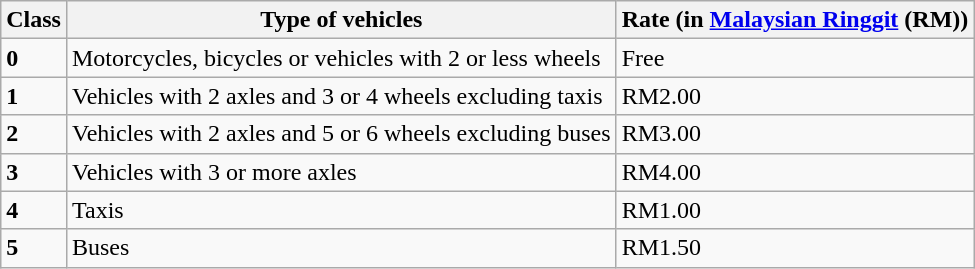<table class="wikitable">
<tr>
<th>Class</th>
<th>Type of vehicles</th>
<th>Rate (in <a href='#'>Malaysian Ringgit</a> (RM))</th>
</tr>
<tr>
<td><strong>0</strong></td>
<td>Motorcycles, bicycles or vehicles with 2 or less wheels</td>
<td>Free</td>
</tr>
<tr>
<td><strong>1</strong></td>
<td>Vehicles with 2 axles and 3 or 4 wheels excluding taxis</td>
<td>RM2.00</td>
</tr>
<tr>
<td><strong>2</strong></td>
<td>Vehicles with 2 axles and 5 or 6 wheels excluding buses</td>
<td>RM3.00</td>
</tr>
<tr>
<td><strong>3</strong></td>
<td>Vehicles with 3 or more axles</td>
<td>RM4.00</td>
</tr>
<tr>
<td><strong>4</strong></td>
<td>Taxis</td>
<td>RM1.00</td>
</tr>
<tr>
<td><strong>5</strong></td>
<td>Buses</td>
<td>RM1.50</td>
</tr>
</table>
